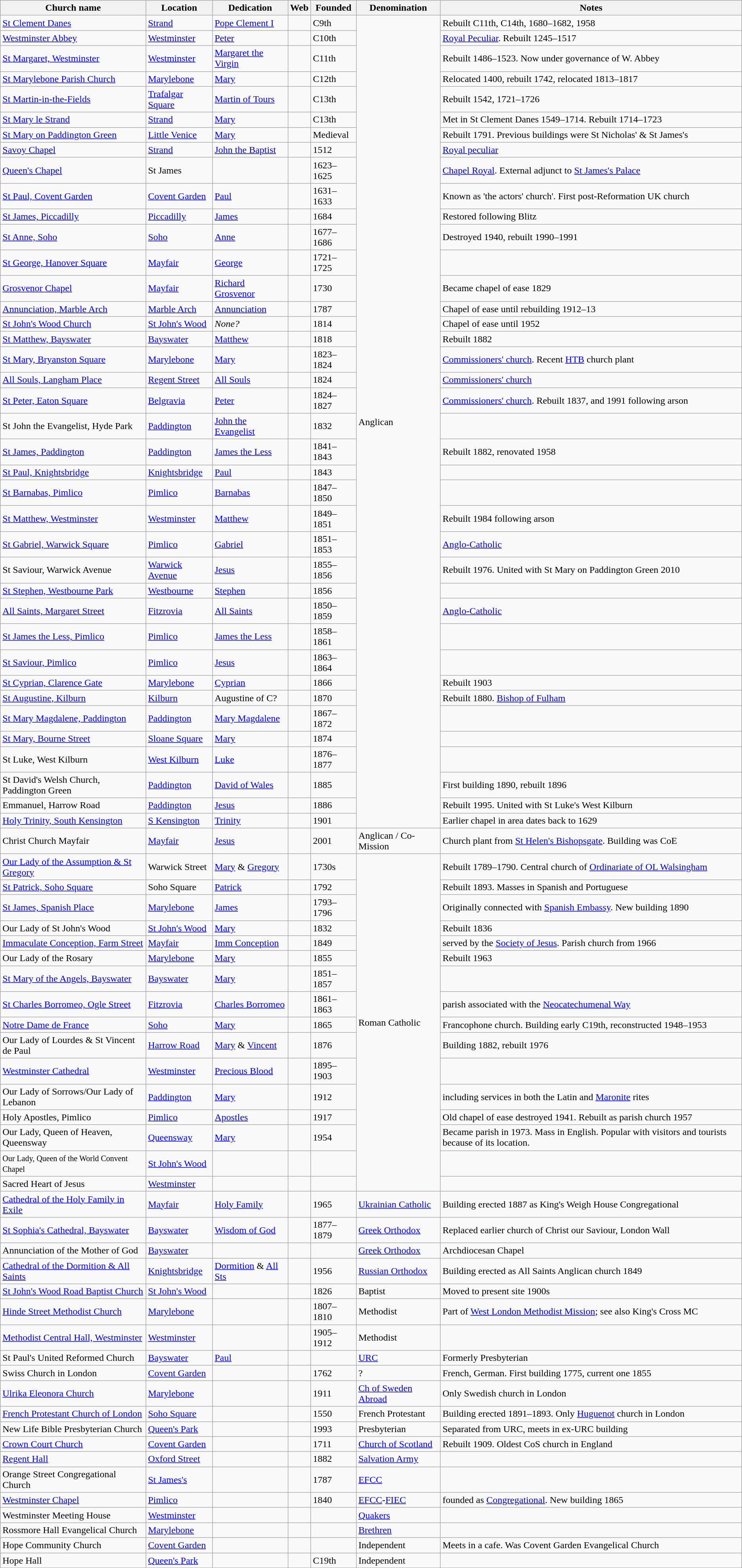<table class="wikitable sortable">
<tr>
<th>Church name</th>
<th>Location</th>
<th>Dedication</th>
<th>Web</th>
<th>Founded</th>
<th>Denomination</th>
<th>Notes</th>
</tr>
<tr>
<td><a href='#'>St Clement Danes</a></td>
<td><a href='#'>Strand</a></td>
<td><a href='#'>Pope Clement I</a></td>
<td></td>
<td>C9th</td>
<td rowspan="39">Anglican</td>
<td>Rebuilt C11th, C14th, 1680–1682, 1958</td>
</tr>
<tr>
<td><a href='#'>Westminster Abbey</a></td>
<td><a href='#'>Westminster</a></td>
<td><a href='#'>Peter</a></td>
<td></td>
<td>C10th</td>
<td><a href='#'>Royal Peculiar</a>. Rebuilt 1245–1517</td>
</tr>
<tr>
<td><a href='#'>St Margaret, Westminster</a></td>
<td><a href='#'>Westminster</a></td>
<td><a href='#'>Margaret the Virgin</a></td>
<td></td>
<td>C11th</td>
<td>Rebuilt 1486–1523. Now under governance of W. Abbey</td>
</tr>
<tr>
<td><a href='#'>St Marylebone Parish Church</a></td>
<td><a href='#'>Marylebone</a></td>
<td><a href='#'>Mary</a></td>
<td></td>
<td>C12th</td>
<td>Relocated 1400, rebuilt 1742, relocated 1813–1817</td>
</tr>
<tr>
<td><a href='#'>St Martin-in-the-Fields</a></td>
<td><a href='#'>Trafalgar Square</a></td>
<td><a href='#'>Martin of Tours</a></td>
<td></td>
<td>C13th</td>
<td>Rebuilt 1542, 1721–1726</td>
</tr>
<tr>
<td><a href='#'>St Mary le Strand</a></td>
<td><a href='#'>Strand</a></td>
<td><a href='#'>Mary</a></td>
<td></td>
<td>C13th</td>
<td>Met in St Clement Danes 1549–1714. Rebuilt 1714–1723</td>
</tr>
<tr>
<td><a href='#'>St Mary on Paddington Green</a></td>
<td><a href='#'>Little Venice</a></td>
<td><a href='#'>Mary</a></td>
<td></td>
<td>Medieval</td>
<td>Rebuilt 1791. Previous buildings were St Nicholas' & St James's</td>
</tr>
<tr>
<td><a href='#'>Savoy Chapel</a></td>
<td><a href='#'>Strand</a></td>
<td><a href='#'>John the Baptist</a></td>
<td></td>
<td>1512</td>
<td><a href='#'>Royal peculiar</a></td>
</tr>
<tr>
<td><a href='#'>Queen's Chapel</a></td>
<td>St James</td>
<td></td>
<td> </td>
<td>1623–1625</td>
<td><a href='#'>Chapel Royal</a>. External adjunct to <a href='#'>St James's Palace</a></td>
</tr>
<tr>
<td><a href='#'>St Paul, Covent Garden</a></td>
<td><a href='#'>Covent Garden</a></td>
<td><a href='#'>Paul</a></td>
<td></td>
<td>1631–1633</td>
<td>Known as 'the actors' church'. First post-Reformation UK church</td>
</tr>
<tr>
<td><a href='#'>St James, Piccadilly</a></td>
<td><a href='#'>Piccadilly</a></td>
<td><a href='#'>James</a></td>
<td></td>
<td>1684</td>
<td>Restored following Blitz</td>
</tr>
<tr>
<td><a href='#'>St Anne, Soho</a></td>
<td><a href='#'>Soho</a></td>
<td><a href='#'>Anne</a></td>
<td></td>
<td>1677–1686</td>
<td>Destroyed 1940, rebuilt 1990–1991</td>
</tr>
<tr>
<td><a href='#'>St George, Hanover Square</a></td>
<td><a href='#'>Mayfair</a></td>
<td><a href='#'>George</a></td>
<td></td>
<td>1721–1725</td>
<td></td>
</tr>
<tr>
<td><a href='#'>Grosvenor Chapel</a></td>
<td><a href='#'>Mayfair</a></td>
<td><a href='#'>Richard Grosvenor</a></td>
<td></td>
<td>1730</td>
<td>Became chapel of ease 1829</td>
</tr>
<tr>
<td><a href='#'>Annunciation, Marble Arch</a></td>
<td><a href='#'>Marble Arch</a></td>
<td><a href='#'>Annunciation</a></td>
<td></td>
<td>1787</td>
<td>Chapel of ease until rebuilding 1912–13</td>
</tr>
<tr>
<td><a href='#'>St John's Wood Church</a></td>
<td><a href='#'>St John's Wood</a></td>
<td><em>None?</em></td>
<td></td>
<td>1814</td>
<td>Chapel of ease until 1952</td>
</tr>
<tr>
<td><a href='#'>St Matthew, Bayswater</a></td>
<td><a href='#'>Bayswater</a></td>
<td><a href='#'>Matthew</a></td>
<td></td>
<td>1818</td>
<td>Rebuilt 1882</td>
</tr>
<tr>
<td><a href='#'>St Mary, Bryanston Square</a></td>
<td><a href='#'>Marylebone</a></td>
<td><a href='#'>Mary</a></td>
<td></td>
<td>1823–1824</td>
<td><a href='#'>Commissioners' church</a>. Recent <a href='#'>HTB</a> church plant</td>
</tr>
<tr>
<td><a href='#'>All Souls, Langham Place</a></td>
<td><a href='#'>Regent Street</a></td>
<td><a href='#'>All Souls</a></td>
<td></td>
<td>1824</td>
<td><a href='#'>Commissioners' church</a></td>
</tr>
<tr>
<td><a href='#'>St Peter, Eaton Square</a></td>
<td><a href='#'>Belgravia</a></td>
<td><a href='#'>Peter</a></td>
<td></td>
<td>1824–1827</td>
<td><a href='#'>Commissioners' church</a>. Rebuilt 1837, and 1991 following arson</td>
</tr>
<tr>
<td>St John the Evangelist, Hyde Park</td>
<td><a href='#'>Paddington</a></td>
<td><a href='#'>John the Evangelist</a></td>
<td></td>
<td>1832</td>
<td></td>
</tr>
<tr>
<td><a href='#'>St James, Paddington</a></td>
<td><a href='#'>Paddington</a></td>
<td><a href='#'>James the Less</a></td>
<td></td>
<td>1841–1843</td>
<td>Rebuilt 1882, renovated 1958</td>
</tr>
<tr>
<td><a href='#'>St Paul, Knightsbridge</a></td>
<td><a href='#'>Knightsbridge</a></td>
<td><a href='#'>Paul</a></td>
<td></td>
<td>1843</td>
<td></td>
</tr>
<tr>
<td><a href='#'>St Barnabas, Pimlico</a></td>
<td><a href='#'>Pimlico</a></td>
<td><a href='#'>Barnabas</a></td>
<td></td>
<td>1847–1850</td>
<td></td>
</tr>
<tr>
<td><a href='#'>St Matthew, Westminster</a></td>
<td><a href='#'>Westminster</a></td>
<td><a href='#'>Matthew</a></td>
<td></td>
<td>1849–1851</td>
<td>Rebuilt 1984 following arson</td>
</tr>
<tr>
<td><a href='#'>St Gabriel, Warwick Square</a></td>
<td><a href='#'>Pimlico</a></td>
<td><a href='#'>Gabriel</a></td>
<td></td>
<td>1851–1853</td>
<td><a href='#'>Anglo-Catholic</a></td>
</tr>
<tr>
<td>St Saviour, Warwick Avenue</td>
<td><a href='#'>Warwick Avenue</a></td>
<td><a href='#'>Jesus</a></td>
<td></td>
<td>1855–1856</td>
<td>Rebuilt 1976. United with St Mary on Paddington Green 2010</td>
</tr>
<tr>
<td><a href='#'>St Stephen, Westbourne Park</a></td>
<td><a href='#'>Westbourne</a></td>
<td><a href='#'>Stephen</a></td>
<td></td>
<td>1856</td>
<td></td>
</tr>
<tr>
<td><a href='#'>All Saints, Margaret Street</a></td>
<td><a href='#'>Fitzrovia</a></td>
<td><a href='#'>All Saints</a></td>
<td></td>
<td>1850–1859</td>
<td><a href='#'>Anglo-Catholic</a></td>
</tr>
<tr>
<td><a href='#'>St James the Less, Pimlico</a></td>
<td><a href='#'>Pimlico</a></td>
<td><a href='#'>James the Less</a></td>
<td></td>
<td>1858–1861</td>
<td></td>
</tr>
<tr>
<td><a href='#'>St Saviour, Pimlico</a></td>
<td><a href='#'>Pimlico</a></td>
<td><a href='#'>Jesus</a></td>
<td></td>
<td>1863–1864</td>
<td></td>
</tr>
<tr>
<td><a href='#'>St Cyprian, Clarence Gate</a></td>
<td><a href='#'>Marylebone</a></td>
<td><a href='#'>Cyprian</a></td>
<td></td>
<td>1866</td>
<td>Rebuilt 1903</td>
</tr>
<tr>
<td><a href='#'>St Augustine, Kilburn</a></td>
<td><a href='#'>Kilburn</a></td>
<td>Augustine of C?</td>
<td></td>
<td>1870</td>
<td>Rebuilt 1880. <a href='#'>Bishop of Fulham</a></td>
</tr>
<tr>
<td><a href='#'>St Mary Magdalene, Paddington</a></td>
<td><a href='#'>Paddington</a></td>
<td><a href='#'>Mary Magdalene</a></td>
<td></td>
<td>1867–1872</td>
<td></td>
</tr>
<tr>
<td><a href='#'>St Mary, Bourne Street</a></td>
<td><a href='#'>Sloane Square</a></td>
<td><a href='#'>Mary</a></td>
<td></td>
<td>1874</td>
<td></td>
</tr>
<tr>
<td>St Luke, West Kilburn</td>
<td><a href='#'>West Kilburn</a></td>
<td><a href='#'>Luke</a></td>
<td></td>
<td>1876–1877</td>
<td></td>
</tr>
<tr>
<td>St David's Welsh Church, Paddington Green</td>
<td><a href='#'>Paddington</a></td>
<td><a href='#'>David of Wales</a></td>
<td></td>
<td>1885</td>
<td>First building 1890, rebuilt 1896</td>
</tr>
<tr>
<td>Emmanuel, Harrow Road</td>
<td><a href='#'>Paddington</a></td>
<td><a href='#'>Jesus</a></td>
<td></td>
<td>1886</td>
<td>Rebuilt 1995. United with St Luke's West Kilburn</td>
</tr>
<tr>
<td><a href='#'>Holy Trinity, South Kensington</a></td>
<td><a href='#'>S Kensington</a></td>
<td><a href='#'>Trinity</a></td>
<td></td>
<td>1901</td>
<td>Earlier chapel in area dates back to 1629</td>
</tr>
<tr>
<td>Christ Church Mayfair</td>
<td><a href='#'>Mayfair</a></td>
<td><a href='#'>Jesus</a></td>
<td></td>
<td>2001</td>
<td>Anglican / Co-Mission</td>
<td>Church plant from <a href='#'>St Helen's Bishopsgate</a>. Building was CoE</td>
</tr>
<tr>
<td><a href='#'>Our Lady of the Assumption & St Gregory</a></td>
<td>Warwick Street</td>
<td><a href='#'>Mary</a> & <a href='#'>Gregory</a></td>
<td></td>
<td>1730s</td>
<td rowspan="16">Roman Catholic</td>
<td>Rebuilt 1789–1790. Central church of <a href='#'>Ordinariate of OL Walsingham</a></td>
</tr>
<tr>
<td><a href='#'>St Patrick, Soho Square</a></td>
<td>Soho Square</td>
<td><a href='#'>Patrick</a></td>
<td></td>
<td>1792</td>
<td>Rebuilt 1893. Masses in Spanish and Portuguese</td>
</tr>
<tr>
<td><a href='#'>St James, Spanish Place</a></td>
<td><a href='#'>Marylebone</a></td>
<td><a href='#'>James</a></td>
<td></td>
<td>1793–1796</td>
<td>Originally connected with <a href='#'>Spanish Embassy</a>. New building 1890</td>
</tr>
<tr>
<td>Our Lady of St John's Wood</td>
<td><a href='#'>St John's Wood</a></td>
<td><a href='#'>Mary</a></td>
<td></td>
<td>1832</td>
<td>Rebuilt 1836</td>
</tr>
<tr>
<td><a href='#'>Immaculate Conception, Farm Street</a></td>
<td><a href='#'>Mayfair</a></td>
<td><a href='#'>Imm Conception</a></td>
<td></td>
<td>1849</td>
<td>served by the <a href='#'>Society of Jesus</a>. Parish church from 1966</td>
</tr>
<tr>
<td>Our Lady of the Rosary</td>
<td><a href='#'>Marylebone</a></td>
<td><a href='#'>Mary</a></td>
<td></td>
<td>1855</td>
<td>Rebuilt 1963</td>
</tr>
<tr>
<td><a href='#'>St Mary of the Angels, Bayswater</a></td>
<td><a href='#'>Bayswater</a></td>
<td><a href='#'>Mary</a></td>
<td></td>
<td>1851–1857</td>
<td></td>
</tr>
<tr>
<td><a href='#'>St Charles Borromeo, Ogle Street</a></td>
<td><a href='#'>Fitzrovia</a></td>
<td><a href='#'>Charles Borromeo</a></td>
<td></td>
<td>1861–1863</td>
<td>parish associated with the <a href='#'>Neocatechumenal Way</a></td>
</tr>
<tr>
<td><a href='#'>Notre Dame de France</a></td>
<td><a href='#'>Soho</a></td>
<td><a href='#'>Mary</a></td>
<td></td>
<td>1865</td>
<td>Francophone church. Building early C19th, reconstructed 1948–1953</td>
</tr>
<tr>
<td>Our Lady of Lourdes & St Vincent de Paul</td>
<td><a href='#'>Harrow Road</a></td>
<td><a href='#'>Mary</a> & <a href='#'>Vincent</a></td>
<td></td>
<td>1876</td>
<td>Building 1882, rebuilt 1976</td>
</tr>
<tr>
<td><a href='#'>Westminster Cathedral</a></td>
<td><a href='#'>Westminster</a></td>
<td><a href='#'>Precious Blood</a></td>
<td></td>
<td>1895–1903</td>
<td></td>
</tr>
<tr>
<td>Our Lady of Sorrows/Our Lady of Lebanon</td>
<td><a href='#'>Paddington</a></td>
<td><a href='#'>Mary</a></td>
<td></td>
<td>1912</td>
<td>including services in both the Latin and <a href='#'>Maronite</a> rites</td>
</tr>
<tr>
<td>Holy Apostles, Pimlico</td>
<td><a href='#'>Pimlico</a></td>
<td><a href='#'>Apostles</a></td>
<td></td>
<td>1917</td>
<td>Old chapel of ease destroyed 1941. Rebuilt as parish church 1957</td>
</tr>
<tr>
<td>Our Lady, Queen of Heaven, Queensway</td>
<td><a href='#'>Queensway</a></td>
<td><a href='#'>Mary</a></td>
<td></td>
<td>1954</td>
<td>Became parish in 1973. Mass in English. Popular with visitors and tourists because of its location.</td>
</tr>
<tr>
<td><small>Our Lady, Queen of the World Convent Chapel</small></td>
<td><a href='#'>St John's Wood</a></td>
<td></td>
<td></td>
<td></td>
<td></td>
</tr>
<tr>
<td>Sacred Heart of Jesus</td>
<td><a href='#'>Westminster</a></td>
<td></td>
<td></td>
<td></td>
<td></td>
</tr>
<tr>
<td><a href='#'>Cathedral of the Holy Family in Exile</a></td>
<td><a href='#'>Mayfair</a></td>
<td><a href='#'>Holy Family</a></td>
<td></td>
<td>1965</td>
<td><a href='#'>Ukrainian Catholic</a></td>
<td>Building erected 1887 as King's Weigh House Congregational</td>
</tr>
<tr>
<td><a href='#'>St Sophia's Cathedral, Bayswater</a></td>
<td><a href='#'>Bayswater</a></td>
<td><a href='#'>Wisdom of God</a></td>
<td></td>
<td>1877–1879</td>
<td><a href='#'>Greek Orthodox</a></td>
<td>Replaced earlier church of Christ our Saviour, London Wall</td>
</tr>
<tr>
<td>Annunciation of the Mother of God</td>
<td><a href='#'>Bayswater</a></td>
<td></td>
<td></td>
<td></td>
<td><a href='#'>Greek Orthodox</a></td>
<td>Archdiocesan Chapel</td>
</tr>
<tr>
<td><a href='#'>Cathedral of the Dormition & All Saints</a></td>
<td><a href='#'>Knightsbridge</a></td>
<td><a href='#'>Dormition</a> & <a href='#'>All Sts</a></td>
<td></td>
<td>1956</td>
<td><a href='#'>Russian Orthodox</a></td>
<td>Building erected as All Saints Anglican church 1849</td>
</tr>
<tr>
<td><a href='#'>St John's Wood Road Baptist Church</a></td>
<td><a href='#'>St John's Wood</a></td>
<td></td>
<td></td>
<td>1826</td>
<td>Baptist</td>
<td>Moved to present site 1900s</td>
</tr>
<tr>
<td><a href='#'>Hinde Street Methodist Church</a></td>
<td><a href='#'>Marylebone</a></td>
<td></td>
<td></td>
<td>1807–1810</td>
<td>Methodist</td>
<td>Part of <a href='#'>West London Methodist Mission</a>; see also King's Cross MC</td>
</tr>
<tr>
<td><a href='#'>Methodist Central Hall, Westminster</a></td>
<td><a href='#'>Westminster</a></td>
<td></td>
<td></td>
<td>1905–1912</td>
<td>Methodist</td>
<td></td>
</tr>
<tr>
<td>St Paul's United Reformed Church</td>
<td><a href='#'>Bayswater</a></td>
<td><a href='#'>Paul</a></td>
<td></td>
<td></td>
<td><a href='#'>URC</a></td>
<td>Formerly Presbyterian</td>
</tr>
<tr>
<td>Swiss Church in London</td>
<td><a href='#'>Covent Garden</a></td>
<td></td>
<td></td>
<td>1762</td>
<td>?</td>
<td>French, German. First building 1775, current one 1855</td>
</tr>
<tr>
<td><a href='#'>Ulrika Eleonora Church</a></td>
<td><a href='#'>Marylebone</a></td>
<td></td>
<td></td>
<td>1911</td>
<td><a href='#'>Ch of Sweden Abroad</a></td>
<td>Only Swedish church in London</td>
</tr>
<tr>
<td><a href='#'>French Protestant Church of London</a></td>
<td><a href='#'>Soho Square</a></td>
<td></td>
<td></td>
<td>1550</td>
<td>French Protestant</td>
<td>Building erected 1891–1893. Only <a href='#'>Huguenot</a> church in London</td>
</tr>
<tr>
<td>New Life Bible Presbyterian Church</td>
<td><a href='#'>Queen's Park</a></td>
<td></td>
<td></td>
<td>1993</td>
<td>Presbyterian</td>
<td>Separated from URC, meets in ex-URC building</td>
</tr>
<tr>
<td><a href='#'>Crown Court Church</a></td>
<td><a href='#'>Covent Garden</a></td>
<td></td>
<td></td>
<td>1711</td>
<td><a href='#'>Church of Scotland</a></td>
<td>Rebuilt 1909. Oldest CoS church in England</td>
</tr>
<tr>
<td><a href='#'>Regent Hall</a></td>
<td><a href='#'>Oxford Street</a></td>
<td></td>
<td></td>
<td>1882</td>
<td><a href='#'>Salvation Army</a></td>
<td></td>
</tr>
<tr>
<td>Orange Street Congregational Church</td>
<td><a href='#'>St James's</a></td>
<td></td>
<td></td>
<td>1787</td>
<td><a href='#'>EFCC</a></td>
<td></td>
</tr>
<tr>
<td><a href='#'>Westminster Chapel</a></td>
<td><a href='#'>Pimlico</a></td>
<td></td>
<td></td>
<td>1840</td>
<td><a href='#'>EFCC</a>-<a href='#'>FIEC</a></td>
<td>founded as <a href='#'>Congregational</a>. New building 1865</td>
</tr>
<tr>
<td>Westminster Meeting House</td>
<td><a href='#'>Westminster</a></td>
<td></td>
<td></td>
<td></td>
<td><a href='#'>Quakers</a></td>
<td></td>
</tr>
<tr>
<td>Rossmore Hall Evangelical Church</td>
<td><a href='#'>Marylebone</a></td>
<td></td>
<td></td>
<td></td>
<td><a href='#'>Brethren</a></td>
<td></td>
</tr>
<tr>
<td>Hope Community Church</td>
<td><a href='#'>Covent Garden</a></td>
<td></td>
<td></td>
<td></td>
<td>Independent</td>
<td>Meets in a cafe. Was Covent Garden Evangelical Church</td>
</tr>
<tr>
<td>Hope Hall</td>
<td><a href='#'>Queen's Park</a></td>
<td></td>
<td></td>
<td>C19th</td>
<td>Independent</td>
<td></td>
</tr>
</table>
